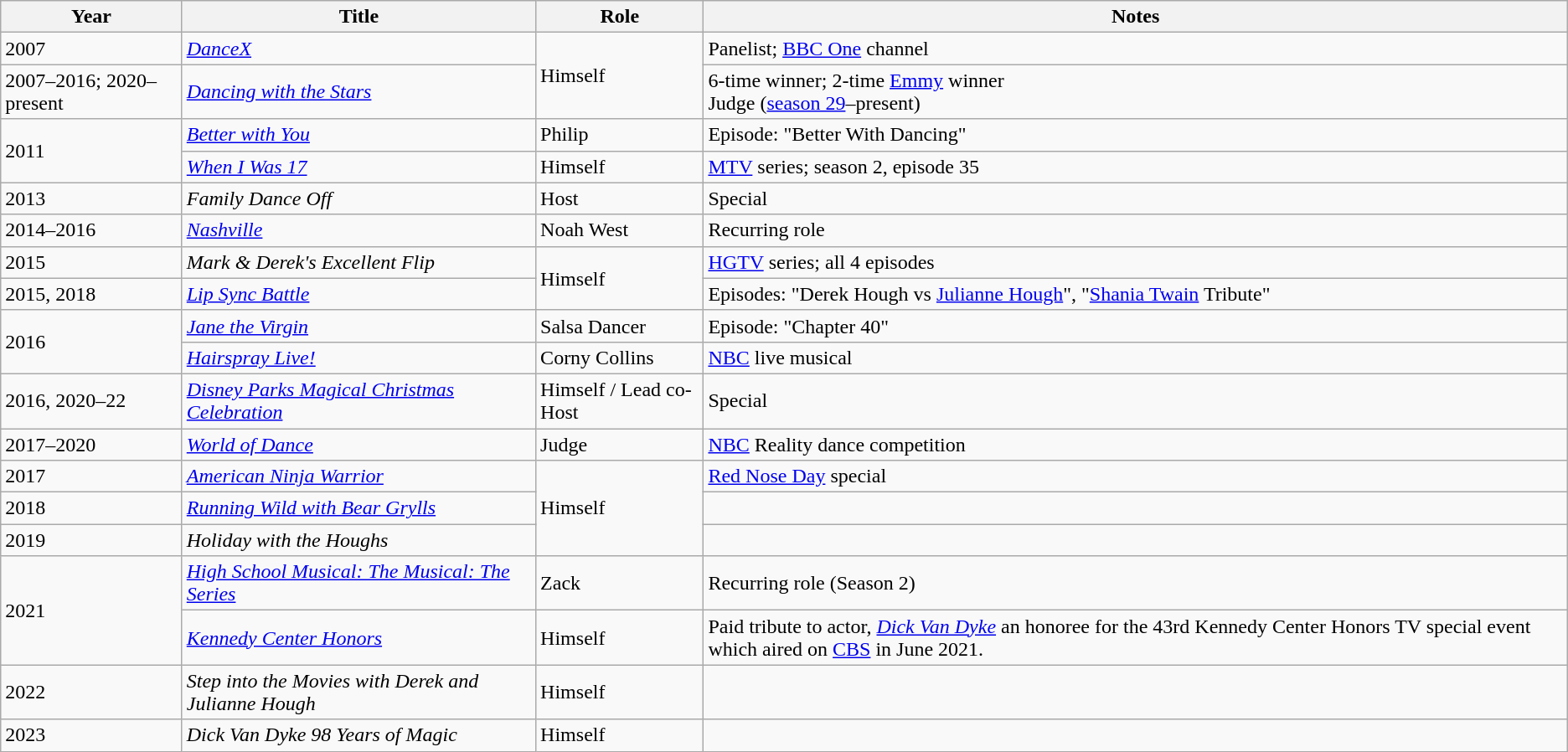<table class="wikitable sortable">
<tr>
<th>Year</th>
<th>Title</th>
<th>Role</th>
<th class="unsortable">Notes</th>
</tr>
<tr>
<td>2007</td>
<td><em><a href='#'>DanceX</a></em></td>
<td rowspan=2>Himself</td>
<td>Panelist; <a href='#'>BBC One</a> channel</td>
</tr>
<tr>
<td>2007–2016; 2020–present</td>
<td><em><a href='#'>Dancing with the Stars</a></em></td>
<td>6-time winner; 2-time  <a href='#'>Emmy</a> winner<br>Judge (<a href='#'>season 29</a>–present)</td>
</tr>
<tr>
<td rowspan=2>2011</td>
<td><em><a href='#'>Better with You</a></em></td>
<td>Philip</td>
<td>Episode: "Better With Dancing"</td>
</tr>
<tr>
<td><em><a href='#'>When I Was 17</a></em></td>
<td>Himself</td>
<td><a href='#'>MTV</a> series; season 2, episode 35</td>
</tr>
<tr>
<td>2013</td>
<td><em>Family Dance Off</em></td>
<td>Host</td>
<td>Special</td>
</tr>
<tr>
<td>2014–2016</td>
<td><em><a href='#'>Nashville</a></em></td>
<td>Noah West</td>
<td>Recurring role</td>
</tr>
<tr>
<td>2015</td>
<td><em>Mark & Derek's Excellent Flip</em></td>
<td rowspan=2>Himself</td>
<td><a href='#'>HGTV</a> series; all 4 episodes</td>
</tr>
<tr>
<td>2015, 2018</td>
<td><em><a href='#'>Lip Sync Battle</a></em></td>
<td>Episodes: "Derek Hough vs <a href='#'>Julianne Hough</a>", "<a href='#'>Shania Twain</a> Tribute"</td>
</tr>
<tr>
<td rowspan=2>2016</td>
<td><em><a href='#'>Jane the Virgin</a></em></td>
<td>Salsa Dancer</td>
<td>Episode: "Chapter 40"</td>
</tr>
<tr>
<td><em><a href='#'>Hairspray Live!</a></em></td>
<td>Corny Collins</td>
<td><a href='#'>NBC</a> live musical</td>
</tr>
<tr>
<td>2016, 2020–22</td>
<td><em><a href='#'>Disney Parks Magical Christmas Celebration</a></em></td>
<td>Himself / Lead co-Host</td>
<td>Special</td>
</tr>
<tr>
<td>2017–2020</td>
<td><em><a href='#'>World of Dance</a></em></td>
<td>Judge</td>
<td><a href='#'>NBC</a> Reality dance competition</td>
</tr>
<tr>
<td>2017</td>
<td><em><a href='#'>American Ninja Warrior</a></em></td>
<td rowspan=3>Himself</td>
<td><a href='#'>Red Nose Day</a> special</td>
</tr>
<tr>
<td>2018</td>
<td><em><a href='#'>Running Wild with Bear Grylls</a></em></td>
<td></td>
</tr>
<tr>
<td>2019</td>
<td><em>Holiday with the Houghs</em></td>
<td></td>
</tr>
<tr>
<td rowspan=2>2021</td>
<td><em><a href='#'>High School Musical: The Musical: The Series</a></em></td>
<td>Zack</td>
<td>Recurring role (Season 2)</td>
</tr>
<tr>
<td><em><a href='#'>Kennedy Center Honors</a></em></td>
<td>Himself</td>
<td>Paid tribute to actor, <em><a href='#'>Dick Van Dyke</a></em> an honoree for the 43rd Kennedy Center Honors TV special event which aired on <a href='#'>CBS</a> in June 2021.</td>
</tr>
<tr>
<td>2022</td>
<td><em>Step into the Movies with Derek and Julianne Hough</em></td>
<td>Himself</td>
</tr>
<tr>
<td>2023</td>
<td><em>Dick Van Dyke 98 Years of Magic </em></td>
<td>Himself</td>
<td></td>
</tr>
</table>
